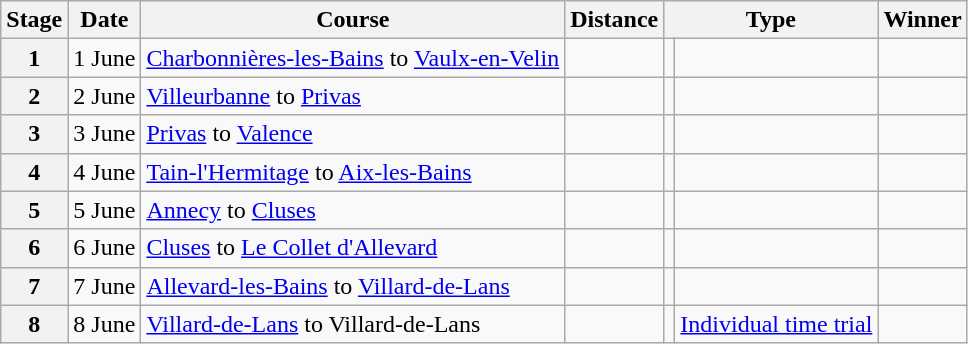<table class="wikitable">
<tr>
<th>Stage</th>
<th>Date</th>
<th>Course</th>
<th>Distance</th>
<th scope="col" colspan="2">Type</th>
<th>Winner</th>
</tr>
<tr>
<th scope="row" style="text-align:center;">1</th>
<td style="text-align:center;">1 June</td>
<td><a href='#'>Charbonnières-les-Bains</a> to <a href='#'>Vaulx-en-Velin</a></td>
<td style="text-align:center;"></td>
<td></td>
<td></td>
<td></td>
</tr>
<tr>
<th scope="row" style="text-align:center;">2</th>
<td style="text-align:center;">2 June</td>
<td><a href='#'>Villeurbanne</a> to <a href='#'>Privas</a></td>
<td style="text-align:center;"></td>
<td></td>
<td></td>
<td></td>
</tr>
<tr>
<th scope="row" style="text-align:center;">3</th>
<td style="text-align:center;">3 June</td>
<td><a href='#'>Privas</a> to <a href='#'>Valence</a></td>
<td style="text-align:center;"></td>
<td></td>
<td></td>
<td></td>
</tr>
<tr>
<th scope="row" style="text-align:center;">4</th>
<td style="text-align:center;">4 June</td>
<td><a href='#'>Tain-l'Hermitage</a> to <a href='#'>Aix-les-Bains</a></td>
<td style="text-align:center;"></td>
<td></td>
<td></td>
<td></td>
</tr>
<tr>
<th scope="row" style="text-align:center;">5</th>
<td style="text-align:center;">5 June</td>
<td><a href='#'>Annecy</a> to <a href='#'>Cluses</a></td>
<td style="text-align:center;"></td>
<td></td>
<td></td>
<td></td>
</tr>
<tr>
<th scope="row" style="text-align:center;">6</th>
<td style="text-align:center;">6 June</td>
<td><a href='#'>Cluses</a> to <a href='#'>Le Collet d'Allevard</a></td>
<td style="text-align:center;"></td>
<td></td>
<td></td>
<td></td>
</tr>
<tr>
<th scope="row" style="text-align:center;">7</th>
<td style="text-align:center;">7 June</td>
<td><a href='#'>Allevard-les-Bains</a> to <a href='#'>Villard-de-Lans</a></td>
<td style="text-align:center;"></td>
<td></td>
<td></td>
<td></td>
</tr>
<tr>
<th scope="row" style="text-align:center;">8</th>
<td style="text-align:center;">8 June</td>
<td><a href='#'>Villard-de-Lans</a> to Villard-de-Lans</td>
<td style="text-align:center;"></td>
<td></td>
<td><a href='#'>Individual time trial</a></td>
<td></td>
</tr>
</table>
